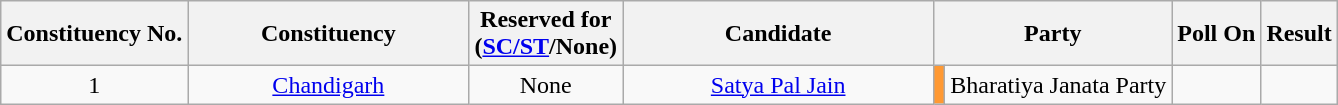<table class="wikitable sortable" style="text-align:center">
<tr>
<th>Constituency No.</th>
<th style="width:180px;">Constituency</th>
<th>Reserved for<br>(<a href='#'>SC/ST</a>/None)</th>
<th style="width:200px;">Candidate</th>
<th colspan="2">Party</th>
<th>Poll On</th>
<th>Result</th>
</tr>
<tr>
<td style="text-align:center;">1</td>
<td><a href='#'>Chandigarh</a></td>
<td>None</td>
<td><a href='#'>Satya Pal Jain</a></td>
<td bgcolor=#FF9933></td>
<td>Bharatiya Janata Party</td>
<td></td>
<td></td>
</tr>
</table>
